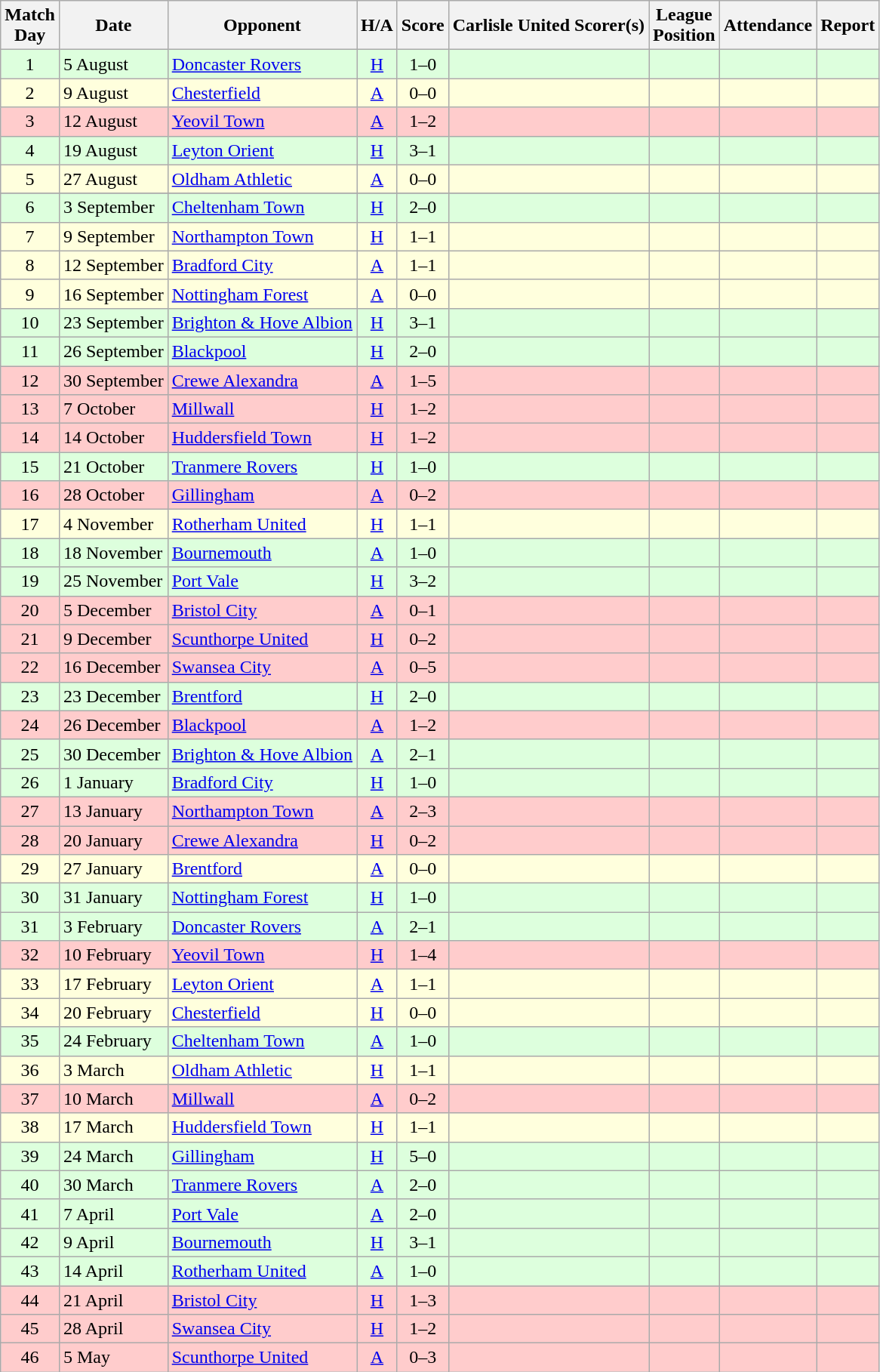<table class="wikitable" style="text-align:center">
<tr>
<th>Match<br> Day</th>
<th>Date</th>
<th>Opponent</th>
<th>H/A</th>
<th>Score</th>
<th>Carlisle United Scorer(s)</th>
<th>League<br>Position</th>
<th>Attendance</th>
<th>Report</th>
</tr>
<tr bgcolor=#ddffdd>
<td>1</td>
<td align=left>5 August</td>
<td align=left><a href='#'>Doncaster Rovers</a></td>
<td><a href='#'>H</a></td>
<td>1–0</td>
<td align=left></td>
<td></td>
<td></td>
<td></td>
</tr>
<tr bgcolor=#ffffdd>
<td>2</td>
<td align=left>9 August</td>
<td align=left><a href='#'>Chesterfield</a></td>
<td><a href='#'>A</a></td>
<td>0–0</td>
<td align=left></td>
<td></td>
<td></td>
<td></td>
</tr>
<tr bgcolor=#FFCCCC>
<td>3</td>
<td align=left>12 August</td>
<td align=left><a href='#'>Yeovil Town</a></td>
<td><a href='#'>A</a></td>
<td>1–2</td>
<td align=left></td>
<td></td>
<td></td>
<td></td>
</tr>
<tr bgcolor=#ddffdd>
<td>4</td>
<td align=left>19 August</td>
<td align=left><a href='#'>Leyton Orient</a></td>
<td><a href='#'>H</a></td>
<td>3–1</td>
<td align=left></td>
<td></td>
<td></td>
<td></td>
</tr>
<tr bgcolor=#ffffdd>
<td>5</td>
<td align=left>27 August</td>
<td align=left><a href='#'>Oldham Athletic</a></td>
<td><a href='#'>A</a></td>
<td>0–0</td>
<td align=left></td>
<td></td>
<td></td>
<td></td>
</tr>
<tr>
</tr>
<tr bgcolor=#ddffdd>
<td>6</td>
<td align=left>3 September</td>
<td align=left><a href='#'>Cheltenham Town</a></td>
<td><a href='#'>H</a></td>
<td>2–0</td>
<td align=left></td>
<td></td>
<td></td>
<td></td>
</tr>
<tr bgcolor=#ffffdd>
<td>7</td>
<td align=left>9 September</td>
<td align=left><a href='#'>Northampton Town</a></td>
<td><a href='#'>H</a></td>
<td>1–1</td>
<td align=left></td>
<td></td>
<td></td>
<td></td>
</tr>
<tr bgcolor=#ffffdd>
<td>8</td>
<td align=left>12 September</td>
<td align=left><a href='#'>Bradford City</a></td>
<td><a href='#'>A</a></td>
<td>1–1</td>
<td align=left></td>
<td></td>
<td></td>
<td></td>
</tr>
<tr bgcolor=#ffffdd>
<td>9</td>
<td align=left>16 September</td>
<td align=left><a href='#'>Nottingham Forest</a></td>
<td><a href='#'>A</a></td>
<td>0–0</td>
<td align=left></td>
<td></td>
<td></td>
<td></td>
</tr>
<tr bgcolor=#ddffdd>
<td>10</td>
<td align=left>23 September</td>
<td align=left><a href='#'>Brighton & Hove Albion</a></td>
<td><a href='#'>H</a></td>
<td>3–1</td>
<td align=left></td>
<td></td>
<td></td>
<td></td>
</tr>
<tr bgcolor=#ddffdd>
<td>11</td>
<td align=left>26 September</td>
<td align=left><a href='#'>Blackpool</a></td>
<td><a href='#'>H</a></td>
<td>2–0</td>
<td align=left></td>
<td></td>
<td></td>
<td></td>
</tr>
<tr bgcolor=#FFCCCC>
<td>12</td>
<td align=left>30 September</td>
<td align=left><a href='#'>Crewe Alexandra</a></td>
<td><a href='#'>A</a></td>
<td>1–5</td>
<td align=left></td>
<td></td>
<td></td>
<td></td>
</tr>
<tr bgcolor=#FFCCCC>
<td>13</td>
<td align=left>7 October</td>
<td align=left><a href='#'>Millwall</a></td>
<td><a href='#'>H</a></td>
<td>1–2</td>
<td align=left></td>
<td></td>
<td></td>
<td></td>
</tr>
<tr bgcolor=#FFCCCC>
<td>14</td>
<td align=left>14 October</td>
<td align=left><a href='#'>Huddersfield Town</a></td>
<td><a href='#'>H</a></td>
<td>1–2</td>
<td align=left></td>
<td></td>
<td></td>
<td></td>
</tr>
<tr bgcolor=#ddffdd>
<td>15</td>
<td align=left>21 October</td>
<td align=left><a href='#'>Tranmere Rovers</a></td>
<td><a href='#'>H</a></td>
<td>1–0</td>
<td align=left></td>
<td></td>
<td></td>
<td></td>
</tr>
<tr bgcolor=#FFCCCC>
<td>16</td>
<td align=left>28 October</td>
<td align=left><a href='#'>Gillingham</a></td>
<td><a href='#'>A</a></td>
<td>0–2</td>
<td align=left></td>
<td></td>
<td></td>
<td></td>
</tr>
<tr bgcolor=#ffffdd>
<td>17</td>
<td align=left>4 November</td>
<td align=left><a href='#'>Rotherham United</a></td>
<td><a href='#'>H</a></td>
<td>1–1</td>
<td align=left></td>
<td></td>
<td></td>
<td></td>
</tr>
<tr bgcolor=#ddffdd>
<td>18</td>
<td align=left>18 November</td>
<td align=left><a href='#'>Bournemouth</a></td>
<td><a href='#'>A</a></td>
<td>1–0</td>
<td align=left></td>
<td></td>
<td></td>
<td></td>
</tr>
<tr bgcolor=#ddffdd>
<td>19</td>
<td align=left>25 November</td>
<td align=left><a href='#'>Port Vale</a></td>
<td><a href='#'>H</a></td>
<td>3–2</td>
<td align=left></td>
<td></td>
<td></td>
<td></td>
</tr>
<tr bgcolor=#FFCCCC>
<td>20</td>
<td align=left>5 December</td>
<td align=left><a href='#'>Bristol City</a></td>
<td><a href='#'>A</a></td>
<td>0–1</td>
<td align=left></td>
<td></td>
<td></td>
<td></td>
</tr>
<tr bgcolor=#FFCCCC>
<td>21</td>
<td align=left>9 December</td>
<td align=left><a href='#'>Scunthorpe United</a></td>
<td><a href='#'>H</a></td>
<td>0–2</td>
<td align=left></td>
<td></td>
<td></td>
<td></td>
</tr>
<tr bgcolor=#FFCCCC>
<td>22</td>
<td align=left>16 December</td>
<td align=left><a href='#'>Swansea City</a></td>
<td><a href='#'>A</a></td>
<td>0–5</td>
<td align=left></td>
<td></td>
<td></td>
<td></td>
</tr>
<tr bgcolor=#ddffdd>
<td>23</td>
<td align=left>23 December</td>
<td align=left><a href='#'>Brentford</a></td>
<td><a href='#'>H</a></td>
<td>2–0</td>
<td align=left></td>
<td></td>
<td></td>
<td></td>
</tr>
<tr bgcolor=#FFCCCC>
<td>24</td>
<td align=left>26 December</td>
<td align=left><a href='#'>Blackpool</a></td>
<td><a href='#'>A</a></td>
<td>1–2</td>
<td align=left></td>
<td></td>
<td></td>
<td></td>
</tr>
<tr bgcolor=#ddffdd>
<td>25</td>
<td align=left>30 December</td>
<td align=left><a href='#'>Brighton & Hove Albion</a></td>
<td><a href='#'>A</a></td>
<td>2–1</td>
<td align=left></td>
<td></td>
<td></td>
<td></td>
</tr>
<tr bgcolor=#ddffdd>
<td>26</td>
<td align=left>1 January</td>
<td align=left><a href='#'>Bradford City</a></td>
<td><a href='#'>H</a></td>
<td>1–0</td>
<td align=left></td>
<td></td>
<td></td>
<td></td>
</tr>
<tr bgcolor=#FFCCCC>
<td>27</td>
<td align=left>13 January</td>
<td align=left><a href='#'>Northampton Town</a></td>
<td><a href='#'>A</a></td>
<td>2–3</td>
<td></td>
<td></td>
<td></td>
<td></td>
</tr>
<tr bgcolor=#FFCCCC>
<td>28</td>
<td align=left>20 January</td>
<td align=left><a href='#'>Crewe Alexandra</a></td>
<td><a href='#'>H</a></td>
<td>0–2</td>
<td align=left></td>
<td></td>
<td></td>
<td></td>
</tr>
<tr bgcolor=#ffffdd>
<td>29</td>
<td align=left>27 January</td>
<td align=left><a href='#'>Brentford</a></td>
<td><a href='#'>A</a></td>
<td>0–0</td>
<td align=left></td>
<td></td>
<td></td>
<td></td>
</tr>
<tr bgcolor=#ddffdd>
<td>30</td>
<td align=left>31 January</td>
<td align=left><a href='#'>Nottingham Forest</a></td>
<td><a href='#'>H</a></td>
<td>1–0</td>
<td align=left></td>
<td></td>
<td></td>
<td></td>
</tr>
<tr bgcolor=#ddffdd>
<td>31</td>
<td align=left>3 February</td>
<td align=left><a href='#'>Doncaster Rovers</a></td>
<td><a href='#'>A</a></td>
<td>2–1</td>
<td align=left></td>
<td></td>
<td></td>
<td></td>
</tr>
<tr bgcolor=#FFCCCC>
<td>32</td>
<td align=left>10 February</td>
<td align=left><a href='#'>Yeovil Town</a></td>
<td><a href='#'>H</a></td>
<td>1–4</td>
<td align=left></td>
<td></td>
<td></td>
<td></td>
</tr>
<tr bgcolor=#ffffdd>
<td>33</td>
<td align=left>17 February</td>
<td align=left><a href='#'>Leyton Orient</a></td>
<td><a href='#'>A</a></td>
<td>1–1</td>
<td align=left></td>
<td></td>
<td></td>
<td></td>
</tr>
<tr bgcolor=#ffffdd>
<td>34</td>
<td align=left>20 February</td>
<td align=left><a href='#'>Chesterfield</a></td>
<td><a href='#'>H</a></td>
<td>0–0</td>
<td align=left></td>
<td></td>
<td></td>
<td></td>
</tr>
<tr bgcolor=#ddffdd>
<td>35</td>
<td align=left>24 February</td>
<td align=left><a href='#'>Cheltenham Town</a></td>
<td><a href='#'>A</a></td>
<td>1–0</td>
<td align=left></td>
<td></td>
<td></td>
<td></td>
</tr>
<tr bgcolor=#ffffdd>
<td>36</td>
<td align=left>3 March</td>
<td align=left><a href='#'>Oldham Athletic</a></td>
<td><a href='#'>H</a></td>
<td>1–1</td>
<td align=left></td>
<td></td>
<td></td>
<td></td>
</tr>
<tr bgcolor=#FFCCCC>
<td>37</td>
<td align=left>10 March</td>
<td align=left><a href='#'>Millwall</a></td>
<td><a href='#'>A</a></td>
<td>0–2</td>
<td align=left></td>
<td></td>
<td></td>
<td></td>
</tr>
<tr bgcolor=#ffffdd>
<td>38</td>
<td align=left>17 March</td>
<td align=left><a href='#'>Huddersfield Town</a></td>
<td><a href='#'>H</a></td>
<td>1–1</td>
<td align=left></td>
<td></td>
<td></td>
<td></td>
</tr>
<tr bgcolor=#ddffdd>
<td>39</td>
<td align=left>24 March</td>
<td align=left><a href='#'>Gillingham</a></td>
<td><a href='#'>H</a></td>
<td>5–0</td>
<td align=left></td>
<td></td>
<td></td>
<td></td>
</tr>
<tr bgcolor=#ddffdd>
<td>40</td>
<td align=left>30 March</td>
<td align=left><a href='#'>Tranmere Rovers</a></td>
<td><a href='#'>A</a></td>
<td>2–0</td>
<td align=left></td>
<td></td>
<td></td>
<td></td>
</tr>
<tr bgcolor=#ddffdd>
<td>41</td>
<td align=left>7 April</td>
<td align=left><a href='#'>Port Vale</a></td>
<td><a href='#'>A</a></td>
<td>2–0</td>
<td align=left></td>
<td></td>
<td></td>
<td></td>
</tr>
<tr bgcolor=#ddffdd>
<td>42</td>
<td align=left>9 April</td>
<td align=left><a href='#'>Bournemouth</a></td>
<td><a href='#'>H</a></td>
<td>3–1</td>
<td align=left></td>
<td></td>
<td></td>
<td></td>
</tr>
<tr bgcolor=#ddffdd>
<td>43</td>
<td align=left>14 April</td>
<td align=left><a href='#'>Rotherham United</a></td>
<td><a href='#'>A</a></td>
<td>1–0</td>
<td align=left></td>
<td></td>
<td></td>
<td></td>
</tr>
<tr bgcolor=#FFCCCC>
<td>44</td>
<td align=left>21 April</td>
<td align=left><a href='#'>Bristol City</a></td>
<td><a href='#'>H</a></td>
<td>1–3</td>
<td align=left></td>
<td></td>
<td></td>
<td></td>
</tr>
<tr bgcolor=#FFCCCC>
<td>45</td>
<td align=left>28 April</td>
<td align=left><a href='#'>Swansea City</a></td>
<td><a href='#'>H</a></td>
<td>1–2</td>
<td align=left></td>
<td></td>
<td></td>
<td></td>
</tr>
<tr bgcolor=#FFCCCC>
<td>46</td>
<td align=left>5 May</td>
<td align=left><a href='#'>Scunthorpe United</a></td>
<td><a href='#'>A</a></td>
<td>0–3</td>
<td align=left></td>
<td></td>
<td></td>
<td></td>
</tr>
</table>
